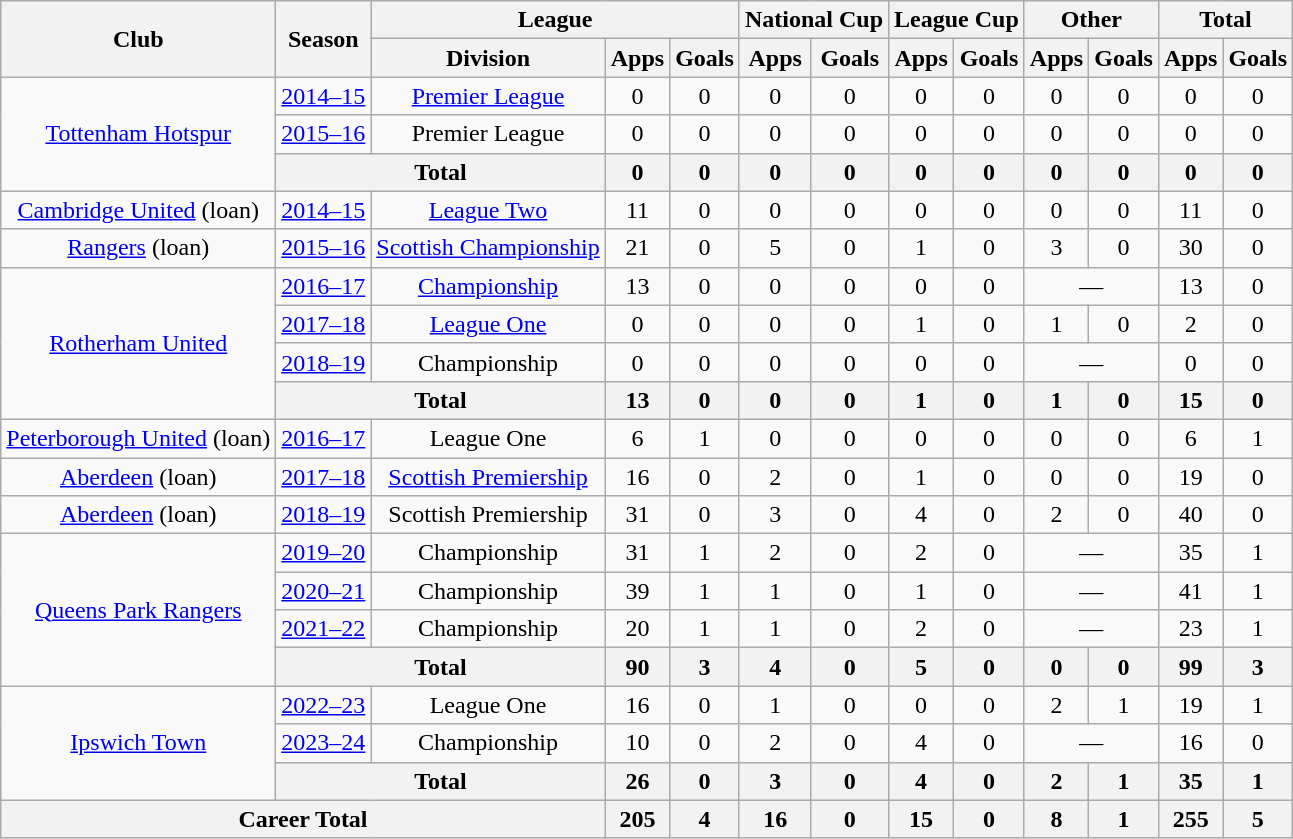<table class=wikitable style="text-align: center;">
<tr>
<th rowspan=2>Club</th>
<th rowspan=2>Season</th>
<th colspan=3>League</th>
<th colspan=2>National Cup</th>
<th colspan=2>League Cup</th>
<th colspan=2>Other</th>
<th colspan=2>Total</th>
</tr>
<tr>
<th>Division</th>
<th>Apps</th>
<th>Goals</th>
<th>Apps</th>
<th>Goals</th>
<th>Apps</th>
<th>Goals</th>
<th>Apps</th>
<th>Goals</th>
<th>Apps</th>
<th>Goals</th>
</tr>
<tr>
<td rowspan="3"><a href='#'>Tottenham Hotspur</a></td>
<td><a href='#'>2014–15</a></td>
<td><a href='#'>Premier League</a></td>
<td>0</td>
<td>0</td>
<td>0</td>
<td>0</td>
<td>0</td>
<td>0</td>
<td>0</td>
<td>0</td>
<td>0</td>
<td>0</td>
</tr>
<tr>
<td><a href='#'>2015–16</a></td>
<td>Premier League</td>
<td>0</td>
<td>0</td>
<td>0</td>
<td>0</td>
<td>0</td>
<td>0</td>
<td>0</td>
<td>0</td>
<td>0</td>
<td>0</td>
</tr>
<tr>
<th colspan="2">Total</th>
<th>0</th>
<th>0</th>
<th>0</th>
<th>0</th>
<th>0</th>
<th>0</th>
<th>0</th>
<th>0</th>
<th>0</th>
<th>0</th>
</tr>
<tr>
<td><a href='#'>Cambridge United</a> (loan)</td>
<td><a href='#'>2014–15</a></td>
<td><a href='#'>League Two</a></td>
<td>11</td>
<td>0</td>
<td>0</td>
<td>0</td>
<td>0</td>
<td>0</td>
<td>0</td>
<td>0</td>
<td>11</td>
<td>0</td>
</tr>
<tr>
<td><a href='#'>Rangers</a> (loan)</td>
<td><a href='#'>2015–16</a></td>
<td><a href='#'>Scottish Championship</a></td>
<td>21</td>
<td>0</td>
<td>5</td>
<td>0</td>
<td>1</td>
<td>0</td>
<td>3</td>
<td>0</td>
<td>30</td>
<td>0</td>
</tr>
<tr>
<td rowspan="4"><a href='#'>Rotherham United</a></td>
<td><a href='#'>2016–17</a></td>
<td><a href='#'>Championship</a></td>
<td>13</td>
<td>0</td>
<td>0</td>
<td>0</td>
<td>0</td>
<td>0</td>
<td colspan=2>—</td>
<td>13</td>
<td>0</td>
</tr>
<tr>
<td><a href='#'>2017–18</a></td>
<td><a href='#'>League One</a></td>
<td>0</td>
<td>0</td>
<td>0</td>
<td>0</td>
<td>1</td>
<td>0</td>
<td>1</td>
<td>0</td>
<td>2</td>
<td>0</td>
</tr>
<tr>
<td><a href='#'>2018–19</a></td>
<td>Championship</td>
<td>0</td>
<td>0</td>
<td>0</td>
<td>0</td>
<td>0</td>
<td>0</td>
<td colspan=2>—</td>
<td>0</td>
<td>0</td>
</tr>
<tr>
<th colspan="2">Total</th>
<th>13</th>
<th>0</th>
<th>0</th>
<th>0</th>
<th>1</th>
<th>0</th>
<th>1</th>
<th>0</th>
<th>15</th>
<th>0</th>
</tr>
<tr>
<td><a href='#'>Peterborough United</a> (loan)</td>
<td><a href='#'>2016–17</a></td>
<td>League One</td>
<td>6</td>
<td>1</td>
<td>0</td>
<td>0</td>
<td>0</td>
<td>0</td>
<td>0</td>
<td>0</td>
<td>6</td>
<td>1</td>
</tr>
<tr>
<td><a href='#'>Aberdeen</a> (loan)</td>
<td><a href='#'>2017–18</a></td>
<td><a href='#'>Scottish Premiership</a></td>
<td>16</td>
<td>0</td>
<td>2</td>
<td>0</td>
<td>1</td>
<td>0</td>
<td>0</td>
<td>0</td>
<td>19</td>
<td>0</td>
</tr>
<tr>
<td><a href='#'>Aberdeen</a> (loan)</td>
<td><a href='#'>2018–19</a></td>
<td>Scottish Premiership</td>
<td>31</td>
<td>0</td>
<td>3</td>
<td>0</td>
<td>4</td>
<td>0</td>
<td>2</td>
<td>0</td>
<td>40</td>
<td>0</td>
</tr>
<tr>
<td rowspan="4"><a href='#'>Queens Park Rangers</a></td>
<td><a href='#'>2019–20</a></td>
<td>Championship</td>
<td>31</td>
<td>1</td>
<td>2</td>
<td>0</td>
<td>2</td>
<td>0</td>
<td colspan=2>—</td>
<td>35</td>
<td>1</td>
</tr>
<tr>
<td><a href='#'>2020–21</a></td>
<td>Championship</td>
<td>39</td>
<td>1</td>
<td>1</td>
<td>0</td>
<td>1</td>
<td>0</td>
<td colspan=2>—</td>
<td>41</td>
<td>1</td>
</tr>
<tr>
<td><a href='#'>2021–22</a></td>
<td>Championship</td>
<td>20</td>
<td>1</td>
<td>1</td>
<td>0</td>
<td>2</td>
<td>0</td>
<td colspan=2>—</td>
<td>23</td>
<td>1</td>
</tr>
<tr>
<th colspan="2">Total</th>
<th>90</th>
<th>3</th>
<th>4</th>
<th>0</th>
<th>5</th>
<th>0</th>
<th>0</th>
<th>0</th>
<th>99</th>
<th>3</th>
</tr>
<tr>
<td rowspan="3"><a href='#'>Ipswich Town</a></td>
<td><a href='#'>2022–23</a></td>
<td>League One</td>
<td>16</td>
<td>0</td>
<td>1</td>
<td>0</td>
<td>0</td>
<td>0</td>
<td>2</td>
<td>1</td>
<td>19</td>
<td>1</td>
</tr>
<tr>
<td><a href='#'>2023–24</a></td>
<td>Championship</td>
<td>10</td>
<td>0</td>
<td>2</td>
<td>0</td>
<td>4</td>
<td>0</td>
<td colspan=2>—</td>
<td>16</td>
<td>0</td>
</tr>
<tr>
<th colspan="2">Total</th>
<th>26</th>
<th>0</th>
<th>3</th>
<th>0</th>
<th>4</th>
<th>0</th>
<th>2</th>
<th>1</th>
<th>35</th>
<th>1</th>
</tr>
<tr>
<th colspan="3">Career Total</th>
<th>205</th>
<th>4</th>
<th>16</th>
<th>0</th>
<th>15</th>
<th>0</th>
<th>8</th>
<th>1</th>
<th>255</th>
<th>5</th>
</tr>
</table>
